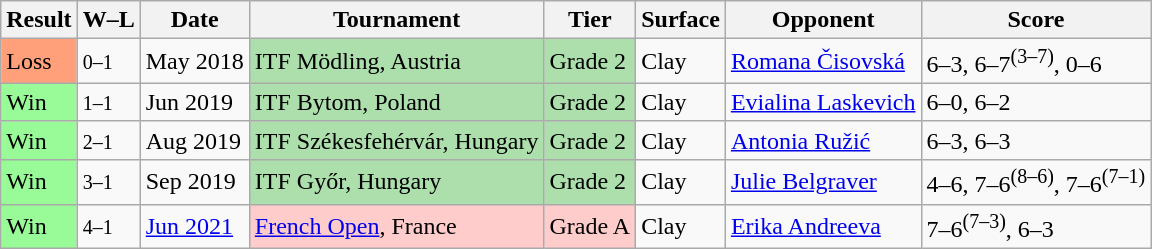<table class="sortable wikitable">
<tr>
<th>Result</th>
<th class="unsortable">W–L</th>
<th>Date</th>
<th>Tournament</th>
<th>Tier</th>
<th>Surface</th>
<th>Opponent</th>
<th class="unsortable">Score</th>
</tr>
<tr>
<td bgcolor="ffa07a">Loss</td>
<td><small>0–1</small></td>
<td>May 2018</td>
<td bgcolor="ADDFAD">ITF Mödling, Austria</td>
<td bgcolor="ADDFAD">Grade 2</td>
<td>Clay</td>
<td> <a href='#'>Romana Čisovská</a></td>
<td>6–3, 6–7<sup>(3–7)</sup>, 0–6</td>
</tr>
<tr>
<td bgcolor=98FB98>Win</td>
<td><small>1–1</small></td>
<td>Jun 2019</td>
<td bgcolor="ADDFAD">ITF Bytom, Poland</td>
<td bgcolor="ADDFAD">Grade 2</td>
<td>Clay</td>
<td> <a href='#'>Evialina Laskevich</a></td>
<td>6–0, 6–2</td>
</tr>
<tr>
<td bgcolor=98FB98>Win</td>
<td><small>2–1</small></td>
<td>Aug 2019</td>
<td bgcolor="ADDFAD">ITF Székesfehérvár, Hungary</td>
<td bgcolor="ADDFAD">Grade 2</td>
<td>Clay</td>
<td> <a href='#'>Antonia Ružić</a></td>
<td>6–3, 6–3</td>
</tr>
<tr>
<td bgcolor=98FB98>Win</td>
<td><small>3–1</small></td>
<td>Sep 2019</td>
<td bgcolor="ADDFAD">ITF Győr, Hungary</td>
<td bgcolor="ADDFAD">Grade 2</td>
<td>Clay</td>
<td> <a href='#'>Julie Belgraver</a></td>
<td>4–6, 7–6<sup>(8–6)</sup>, 7–6<sup>(7–1)</sup></td>
</tr>
<tr>
<td bgcolor=98FB98>Win</td>
<td><small>4–1</small></td>
<td><a href='#'>Jun 2021</a></td>
<td bgcolor=ffcccc><a href='#'>French Open</a>, France</td>
<td bgcolor=ffcccc>Grade A</td>
<td>Clay</td>
<td> <a href='#'>Erika Andreeva</a></td>
<td>7–6<sup>(7–3)</sup>, 6–3</td>
</tr>
</table>
